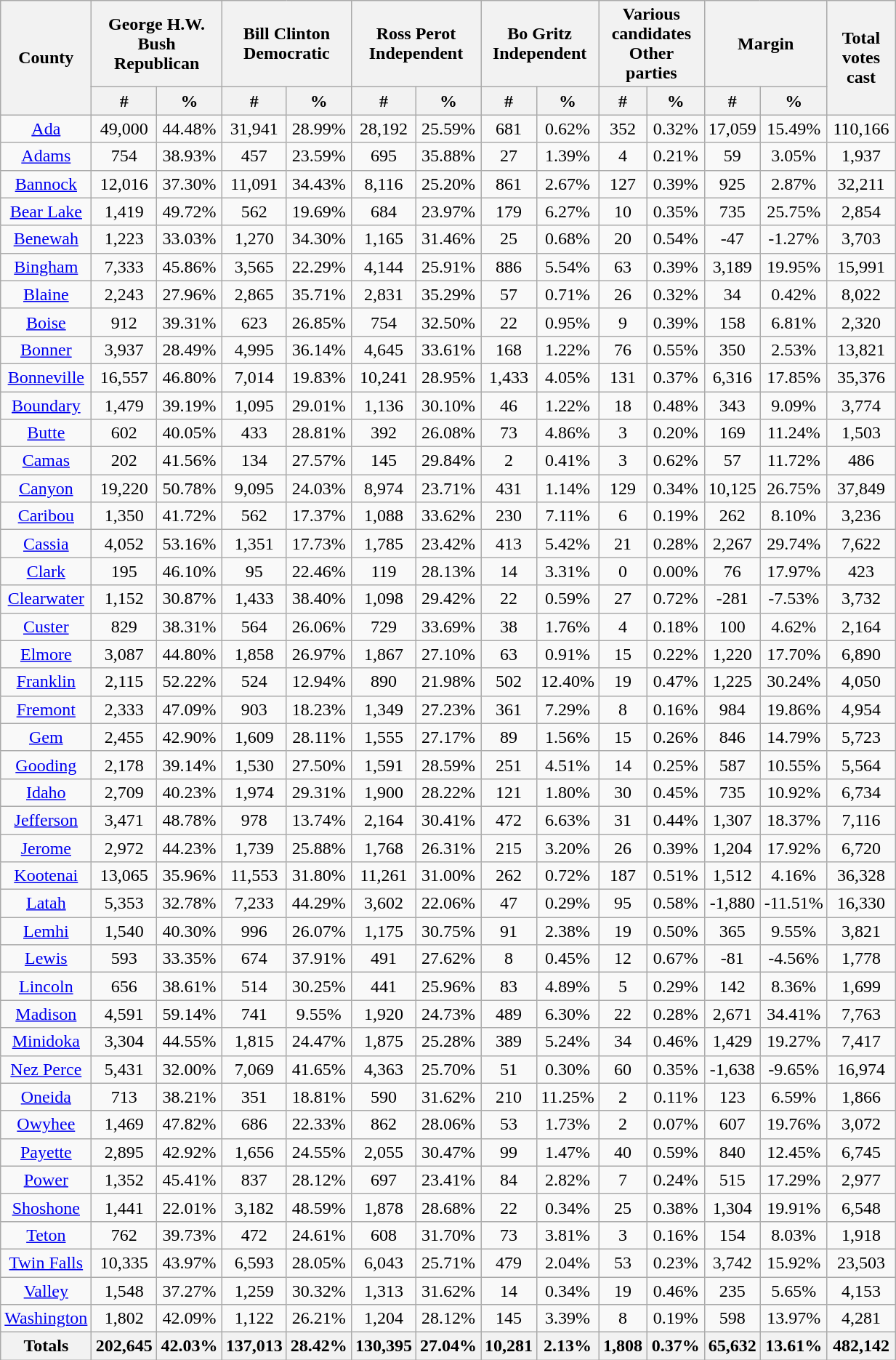<table width="65%"  class="wikitable sortable" style="text-align:center">
<tr>
<th style="text-align:center;" rowspan="2">County</th>
<th style="text-align:center;" colspan="2">George H.W. Bush<br>Republican</th>
<th style="text-align:center;" colspan="2">Bill Clinton<br>Democratic</th>
<th style="text-align:center;" colspan="2">Ross Perot<br>Independent</th>
<th style="text-align:center;" colspan="2">Bo Gritz<br>Independent</th>
<th style="text-align:center;" colspan="2">Various candidates<br>Other parties</th>
<th style="text-align:center;" colspan="2">Margin</th>
<th style="text-align:center;" rowspan="2" data-sort-type="number">Total votes cast</th>
</tr>
<tr>
<th data-sort-type="number">#</th>
<th data-sort-type="number">%</th>
<th data-sort-type="number">#</th>
<th data-sort-type="number">%</th>
<th data-sort-type="number">#</th>
<th data-sort-type="number">%</th>
<th data-sort-type="number">#</th>
<th data-sort-type="number">%</th>
<th data-sort-type="number">#</th>
<th data-sort-type="number">%</th>
<th data-sort-type="number">#</th>
<th data-sort-type="number">%</th>
</tr>
<tr style="text-align:center;">
<td><a href='#'>Ada</a></td>
<td>49,000</td>
<td>44.48%</td>
<td>31,941</td>
<td>28.99%</td>
<td>28,192</td>
<td>25.59%</td>
<td>681</td>
<td>0.62%</td>
<td>352</td>
<td>0.32%</td>
<td>17,059</td>
<td>15.49%</td>
<td>110,166</td>
</tr>
<tr style="text-align:center;">
<td><a href='#'>Adams</a></td>
<td>754</td>
<td>38.93%</td>
<td>457</td>
<td>23.59%</td>
<td>695</td>
<td>35.88%</td>
<td>27</td>
<td>1.39%</td>
<td>4</td>
<td>0.21%</td>
<td>59</td>
<td>3.05%</td>
<td>1,937</td>
</tr>
<tr style="text-align:center;">
<td><a href='#'>Bannock</a></td>
<td>12,016</td>
<td>37.30%</td>
<td>11,091</td>
<td>34.43%</td>
<td>8,116</td>
<td>25.20%</td>
<td>861</td>
<td>2.67%</td>
<td>127</td>
<td>0.39%</td>
<td>925</td>
<td>2.87%</td>
<td>32,211</td>
</tr>
<tr style="text-align:center;">
<td><a href='#'>Bear Lake</a></td>
<td>1,419</td>
<td>49.72%</td>
<td>562</td>
<td>19.69%</td>
<td>684</td>
<td>23.97%</td>
<td>179</td>
<td>6.27%</td>
<td>10</td>
<td>0.35%</td>
<td>735</td>
<td>25.75%</td>
<td>2,854</td>
</tr>
<tr style="text-align:center;">
<td><a href='#'>Benewah</a></td>
<td>1,223</td>
<td>33.03%</td>
<td>1,270</td>
<td>34.30%</td>
<td>1,165</td>
<td>31.46%</td>
<td>25</td>
<td>0.68%</td>
<td>20</td>
<td>0.54%</td>
<td>-47</td>
<td>-1.27%</td>
<td>3,703</td>
</tr>
<tr style="text-align:center;">
<td><a href='#'>Bingham</a></td>
<td>7,333</td>
<td>45.86%</td>
<td>3,565</td>
<td>22.29%</td>
<td>4,144</td>
<td>25.91%</td>
<td>886</td>
<td>5.54%</td>
<td>63</td>
<td>0.39%</td>
<td>3,189</td>
<td>19.95%</td>
<td>15,991</td>
</tr>
<tr style="text-align:center;">
<td><a href='#'>Blaine</a></td>
<td>2,243</td>
<td>27.96%</td>
<td>2,865</td>
<td>35.71%</td>
<td>2,831</td>
<td>35.29%</td>
<td>57</td>
<td>0.71%</td>
<td>26</td>
<td>0.32%</td>
<td>34</td>
<td>0.42%</td>
<td>8,022</td>
</tr>
<tr style="text-align:center;">
<td><a href='#'>Boise</a></td>
<td>912</td>
<td>39.31%</td>
<td>623</td>
<td>26.85%</td>
<td>754</td>
<td>32.50%</td>
<td>22</td>
<td>0.95%</td>
<td>9</td>
<td>0.39%</td>
<td>158</td>
<td>6.81%</td>
<td>2,320</td>
</tr>
<tr style="text-align:center;">
<td><a href='#'>Bonner</a></td>
<td>3,937</td>
<td>28.49%</td>
<td>4,995</td>
<td>36.14%</td>
<td>4,645</td>
<td>33.61%</td>
<td>168</td>
<td>1.22%</td>
<td>76</td>
<td>0.55%</td>
<td>350</td>
<td>2.53%</td>
<td>13,821</td>
</tr>
<tr style="text-align:center;">
<td><a href='#'>Bonneville</a></td>
<td>16,557</td>
<td>46.80%</td>
<td>7,014</td>
<td>19.83%</td>
<td>10,241</td>
<td>28.95%</td>
<td>1,433</td>
<td>4.05%</td>
<td>131</td>
<td>0.37%</td>
<td>6,316</td>
<td>17.85%</td>
<td>35,376</td>
</tr>
<tr style="text-align:center;">
<td><a href='#'>Boundary</a></td>
<td>1,479</td>
<td>39.19%</td>
<td>1,095</td>
<td>29.01%</td>
<td>1,136</td>
<td>30.10%</td>
<td>46</td>
<td>1.22%</td>
<td>18</td>
<td>0.48%</td>
<td>343</td>
<td>9.09%</td>
<td>3,774</td>
</tr>
<tr style="text-align:center;">
<td><a href='#'>Butte</a></td>
<td>602</td>
<td>40.05%</td>
<td>433</td>
<td>28.81%</td>
<td>392</td>
<td>26.08%</td>
<td>73</td>
<td>4.86%</td>
<td>3</td>
<td>0.20%</td>
<td>169</td>
<td>11.24%</td>
<td>1,503</td>
</tr>
<tr style="text-align:center;">
<td><a href='#'>Camas</a></td>
<td>202</td>
<td>41.56%</td>
<td>134</td>
<td>27.57%</td>
<td>145</td>
<td>29.84%</td>
<td>2</td>
<td>0.41%</td>
<td>3</td>
<td>0.62%</td>
<td>57</td>
<td>11.72%</td>
<td>486</td>
</tr>
<tr style="text-align:center;">
<td><a href='#'>Canyon</a></td>
<td>19,220</td>
<td>50.78%</td>
<td>9,095</td>
<td>24.03%</td>
<td>8,974</td>
<td>23.71%</td>
<td>431</td>
<td>1.14%</td>
<td>129</td>
<td>0.34%</td>
<td>10,125</td>
<td>26.75%</td>
<td>37,849</td>
</tr>
<tr style="text-align:center;">
<td><a href='#'>Caribou</a></td>
<td>1,350</td>
<td>41.72%</td>
<td>562</td>
<td>17.37%</td>
<td>1,088</td>
<td>33.62%</td>
<td>230</td>
<td>7.11%</td>
<td>6</td>
<td>0.19%</td>
<td>262</td>
<td>8.10%</td>
<td>3,236</td>
</tr>
<tr style="text-align:center;">
<td><a href='#'>Cassia</a></td>
<td>4,052</td>
<td>53.16%</td>
<td>1,351</td>
<td>17.73%</td>
<td>1,785</td>
<td>23.42%</td>
<td>413</td>
<td>5.42%</td>
<td>21</td>
<td>0.28%</td>
<td>2,267</td>
<td>29.74%</td>
<td>7,622</td>
</tr>
<tr style="text-align:center;">
<td><a href='#'>Clark</a></td>
<td>195</td>
<td>46.10%</td>
<td>95</td>
<td>22.46%</td>
<td>119</td>
<td>28.13%</td>
<td>14</td>
<td>3.31%</td>
<td>0</td>
<td>0.00%</td>
<td>76</td>
<td>17.97%</td>
<td>423</td>
</tr>
<tr style="text-align:center;">
<td><a href='#'>Clearwater</a></td>
<td>1,152</td>
<td>30.87%</td>
<td>1,433</td>
<td>38.40%</td>
<td>1,098</td>
<td>29.42%</td>
<td>22</td>
<td>0.59%</td>
<td>27</td>
<td>0.72%</td>
<td>-281</td>
<td>-7.53%</td>
<td>3,732</td>
</tr>
<tr style="text-align:center;">
<td><a href='#'>Custer</a></td>
<td>829</td>
<td>38.31%</td>
<td>564</td>
<td>26.06%</td>
<td>729</td>
<td>33.69%</td>
<td>38</td>
<td>1.76%</td>
<td>4</td>
<td>0.18%</td>
<td>100</td>
<td>4.62%</td>
<td>2,164</td>
</tr>
<tr style="text-align:center;">
<td><a href='#'>Elmore</a></td>
<td>3,087</td>
<td>44.80%</td>
<td>1,858</td>
<td>26.97%</td>
<td>1,867</td>
<td>27.10%</td>
<td>63</td>
<td>0.91%</td>
<td>15</td>
<td>0.22%</td>
<td>1,220</td>
<td>17.70%</td>
<td>6,890</td>
</tr>
<tr style="text-align:center;">
<td><a href='#'>Franklin</a></td>
<td>2,115</td>
<td>52.22%</td>
<td>524</td>
<td>12.94%</td>
<td>890</td>
<td>21.98%</td>
<td>502</td>
<td>12.40%</td>
<td>19</td>
<td>0.47%</td>
<td>1,225</td>
<td>30.24%</td>
<td>4,050</td>
</tr>
<tr style="text-align:center;">
<td><a href='#'>Fremont</a></td>
<td>2,333</td>
<td>47.09%</td>
<td>903</td>
<td>18.23%</td>
<td>1,349</td>
<td>27.23%</td>
<td>361</td>
<td>7.29%</td>
<td>8</td>
<td>0.16%</td>
<td>984</td>
<td>19.86%</td>
<td>4,954</td>
</tr>
<tr style="text-align:center;">
<td><a href='#'>Gem</a></td>
<td>2,455</td>
<td>42.90%</td>
<td>1,609</td>
<td>28.11%</td>
<td>1,555</td>
<td>27.17%</td>
<td>89</td>
<td>1.56%</td>
<td>15</td>
<td>0.26%</td>
<td>846</td>
<td>14.79%</td>
<td>5,723</td>
</tr>
<tr style="text-align:center;">
<td><a href='#'>Gooding</a></td>
<td>2,178</td>
<td>39.14%</td>
<td>1,530</td>
<td>27.50%</td>
<td>1,591</td>
<td>28.59%</td>
<td>251</td>
<td>4.51%</td>
<td>14</td>
<td>0.25%</td>
<td>587</td>
<td>10.55%</td>
<td>5,564</td>
</tr>
<tr style="text-align:center;">
<td><a href='#'>Idaho</a></td>
<td>2,709</td>
<td>40.23%</td>
<td>1,974</td>
<td>29.31%</td>
<td>1,900</td>
<td>28.22%</td>
<td>121</td>
<td>1.80%</td>
<td>30</td>
<td>0.45%</td>
<td>735</td>
<td>10.92%</td>
<td>6,734</td>
</tr>
<tr style="text-align:center;">
<td><a href='#'>Jefferson</a></td>
<td>3,471</td>
<td>48.78%</td>
<td>978</td>
<td>13.74%</td>
<td>2,164</td>
<td>30.41%</td>
<td>472</td>
<td>6.63%</td>
<td>31</td>
<td>0.44%</td>
<td>1,307</td>
<td>18.37%</td>
<td>7,116</td>
</tr>
<tr style="text-align:center;">
<td><a href='#'>Jerome</a></td>
<td>2,972</td>
<td>44.23%</td>
<td>1,739</td>
<td>25.88%</td>
<td>1,768</td>
<td>26.31%</td>
<td>215</td>
<td>3.20%</td>
<td>26</td>
<td>0.39%</td>
<td>1,204</td>
<td>17.92%</td>
<td>6,720</td>
</tr>
<tr style="text-align:center;">
<td><a href='#'>Kootenai</a></td>
<td>13,065</td>
<td>35.96%</td>
<td>11,553</td>
<td>31.80%</td>
<td>11,261</td>
<td>31.00%</td>
<td>262</td>
<td>0.72%</td>
<td>187</td>
<td>0.51%</td>
<td>1,512</td>
<td>4.16%</td>
<td>36,328</td>
</tr>
<tr style="text-align:center;">
<td><a href='#'>Latah</a></td>
<td>5,353</td>
<td>32.78%</td>
<td>7,233</td>
<td>44.29%</td>
<td>3,602</td>
<td>22.06%</td>
<td>47</td>
<td>0.29%</td>
<td>95</td>
<td>0.58%</td>
<td>-1,880</td>
<td>-11.51%</td>
<td>16,330</td>
</tr>
<tr style="text-align:center;">
<td><a href='#'>Lemhi</a></td>
<td>1,540</td>
<td>40.30%</td>
<td>996</td>
<td>26.07%</td>
<td>1,175</td>
<td>30.75%</td>
<td>91</td>
<td>2.38%</td>
<td>19</td>
<td>0.50%</td>
<td>365</td>
<td>9.55%</td>
<td>3,821</td>
</tr>
<tr style="text-align:center;">
<td><a href='#'>Lewis</a></td>
<td>593</td>
<td>33.35%</td>
<td>674</td>
<td>37.91%</td>
<td>491</td>
<td>27.62%</td>
<td>8</td>
<td>0.45%</td>
<td>12</td>
<td>0.67%</td>
<td>-81</td>
<td>-4.56%</td>
<td>1,778</td>
</tr>
<tr style="text-align:center;">
<td><a href='#'>Lincoln</a></td>
<td>656</td>
<td>38.61%</td>
<td>514</td>
<td>30.25%</td>
<td>441</td>
<td>25.96%</td>
<td>83</td>
<td>4.89%</td>
<td>5</td>
<td>0.29%</td>
<td>142</td>
<td>8.36%</td>
<td>1,699</td>
</tr>
<tr style="text-align:center;">
<td><a href='#'>Madison</a></td>
<td>4,591</td>
<td>59.14%</td>
<td>741</td>
<td>9.55%</td>
<td>1,920</td>
<td>24.73%</td>
<td>489</td>
<td>6.30%</td>
<td>22</td>
<td>0.28%</td>
<td>2,671</td>
<td>34.41%</td>
<td>7,763</td>
</tr>
<tr style="text-align:center;">
<td><a href='#'>Minidoka</a></td>
<td>3,304</td>
<td>44.55%</td>
<td>1,815</td>
<td>24.47%</td>
<td>1,875</td>
<td>25.28%</td>
<td>389</td>
<td>5.24%</td>
<td>34</td>
<td>0.46%</td>
<td>1,429</td>
<td>19.27%</td>
<td>7,417</td>
</tr>
<tr style="text-align:center;">
<td><a href='#'>Nez Perce</a></td>
<td>5,431</td>
<td>32.00%</td>
<td>7,069</td>
<td>41.65%</td>
<td>4,363</td>
<td>25.70%</td>
<td>51</td>
<td>0.30%</td>
<td>60</td>
<td>0.35%</td>
<td>-1,638</td>
<td>-9.65%</td>
<td>16,974</td>
</tr>
<tr style="text-align:center;">
<td><a href='#'>Oneida</a></td>
<td>713</td>
<td>38.21%</td>
<td>351</td>
<td>18.81%</td>
<td>590</td>
<td>31.62%</td>
<td>210</td>
<td>11.25%</td>
<td>2</td>
<td>0.11%</td>
<td>123</td>
<td>6.59%</td>
<td>1,866</td>
</tr>
<tr style="text-align:center;">
<td><a href='#'>Owyhee</a></td>
<td>1,469</td>
<td>47.82%</td>
<td>686</td>
<td>22.33%</td>
<td>862</td>
<td>28.06%</td>
<td>53</td>
<td>1.73%</td>
<td>2</td>
<td>0.07%</td>
<td>607</td>
<td>19.76%</td>
<td>3,072</td>
</tr>
<tr style="text-align:center;">
<td><a href='#'>Payette</a></td>
<td>2,895</td>
<td>42.92%</td>
<td>1,656</td>
<td>24.55%</td>
<td>2,055</td>
<td>30.47%</td>
<td>99</td>
<td>1.47%</td>
<td>40</td>
<td>0.59%</td>
<td>840</td>
<td>12.45%</td>
<td>6,745</td>
</tr>
<tr style="text-align:center;">
<td><a href='#'>Power</a></td>
<td>1,352</td>
<td>45.41%</td>
<td>837</td>
<td>28.12%</td>
<td>697</td>
<td>23.41%</td>
<td>84</td>
<td>2.82%</td>
<td>7</td>
<td>0.24%</td>
<td>515</td>
<td>17.29%</td>
<td>2,977</td>
</tr>
<tr style="text-align:center;">
<td><a href='#'>Shoshone</a></td>
<td>1,441</td>
<td>22.01%</td>
<td>3,182</td>
<td>48.59%</td>
<td>1,878</td>
<td>28.68%</td>
<td>22</td>
<td>0.34%</td>
<td>25</td>
<td>0.38%</td>
<td>1,304</td>
<td>19.91%</td>
<td>6,548</td>
</tr>
<tr style="text-align:center;">
<td><a href='#'>Teton</a></td>
<td>762</td>
<td>39.73%</td>
<td>472</td>
<td>24.61%</td>
<td>608</td>
<td>31.70%</td>
<td>73</td>
<td>3.81%</td>
<td>3</td>
<td>0.16%</td>
<td>154</td>
<td>8.03%</td>
<td>1,918</td>
</tr>
<tr style="text-align:center;">
<td><a href='#'>Twin Falls</a></td>
<td>10,335</td>
<td>43.97%</td>
<td>6,593</td>
<td>28.05%</td>
<td>6,043</td>
<td>25.71%</td>
<td>479</td>
<td>2.04%</td>
<td>53</td>
<td>0.23%</td>
<td>3,742</td>
<td>15.92%</td>
<td>23,503</td>
</tr>
<tr style="text-align:center;">
<td><a href='#'>Valley</a></td>
<td>1,548</td>
<td>37.27%</td>
<td>1,259</td>
<td>30.32%</td>
<td>1,313</td>
<td>31.62%</td>
<td>14</td>
<td>0.34%</td>
<td>19</td>
<td>0.46%</td>
<td>235</td>
<td>5.65%</td>
<td>4,153</td>
</tr>
<tr style="text-align:center;">
<td><a href='#'>Washington</a></td>
<td>1,802</td>
<td>42.09%</td>
<td>1,122</td>
<td>26.21%</td>
<td>1,204</td>
<td>28.12%</td>
<td>145</td>
<td>3.39%</td>
<td>8</td>
<td>0.19%</td>
<td>598</td>
<td>13.97%</td>
<td>4,281</td>
</tr>
<tr style="text-align:center;">
<th>Totals</th>
<th>202,645</th>
<th>42.03%</th>
<th>137,013</th>
<th>28.42%</th>
<th>130,395</th>
<th>27.04%</th>
<th>10,281</th>
<th>2.13%</th>
<th>1,808</th>
<th>0.37%</th>
<th>65,632</th>
<th>13.61%</th>
<th>482,142</th>
</tr>
</table>
